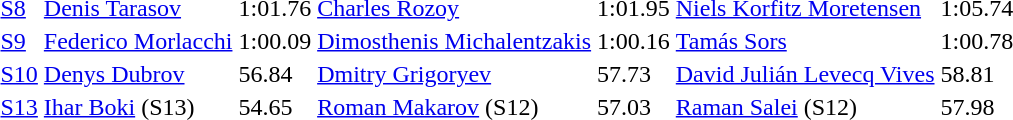<table>
<tr>
<td><a href='#'>S8</a></td>
<td><a href='#'>Denis Tarasov</a><br></td>
<td>1:01.76</td>
<td><a href='#'>Charles Rozoy</a><br></td>
<td>1:01.95</td>
<td><a href='#'>Niels Korfitz Moretensen</a><br></td>
<td>1:05.74</td>
</tr>
<tr>
<td><a href='#'>S9</a></td>
<td><a href='#'>Federico Morlacchi</a><br></td>
<td>1:00.09</td>
<td><a href='#'>Dimosthenis Michalentzakis</a><br></td>
<td>1:00.16</td>
<td><a href='#'>Tamás Sors</a><br></td>
<td>1:00.78</td>
</tr>
<tr>
<td><a href='#'>S10</a></td>
<td><a href='#'>Denys Dubrov</a><br></td>
<td>56.84</td>
<td><a href='#'>Dmitry Grigoryev</a><br></td>
<td>57.73</td>
<td><a href='#'>David Julián Levecq Vives</a><br></td>
<td>58.81</td>
</tr>
<tr>
<td><a href='#'>S13</a></td>
<td><a href='#'>Ihar Boki</a> (S13)<br></td>
<td>54.65</td>
<td><a href='#'>Roman Makarov</a> (S12)<br></td>
<td>57.03</td>
<td><a href='#'>Raman Salei</a> (S12)<br></td>
<td>57.98</td>
</tr>
</table>
